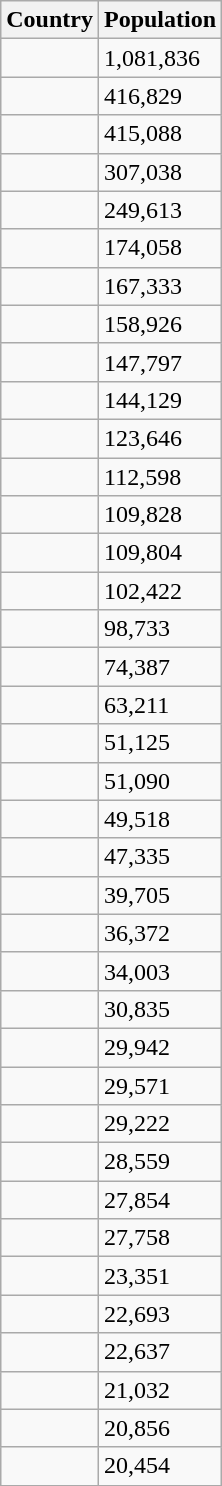<table class="wikitable sortable mw-collapsible mw-collapsed">
<tr>
<th>Country</th>
<th>Population</th>
</tr>
<tr>
<td></td>
<td>1,081,836</td>
</tr>
<tr>
<td></td>
<td>416,829</td>
</tr>
<tr>
<td></td>
<td>415,088</td>
</tr>
<tr>
<td></td>
<td>307,038</td>
</tr>
<tr>
<td></td>
<td>249,613</td>
</tr>
<tr>
<td></td>
<td>174,058</td>
</tr>
<tr>
<td></td>
<td>167,333</td>
</tr>
<tr>
<td></td>
<td>158,926</td>
</tr>
<tr>
<td></td>
<td>147,797</td>
</tr>
<tr>
<td></td>
<td>144,129</td>
</tr>
<tr>
<td></td>
<td>123,646</td>
</tr>
<tr>
<td></td>
<td>112,598</td>
</tr>
<tr>
<td></td>
<td>109,828</td>
</tr>
<tr>
<td></td>
<td>109,804</td>
</tr>
<tr>
<td></td>
<td>102,422</td>
</tr>
<tr>
<td></td>
<td>98,733</td>
</tr>
<tr>
<td></td>
<td>74,387</td>
</tr>
<tr>
<td></td>
<td>63,211</td>
</tr>
<tr>
<td></td>
<td>51,125</td>
</tr>
<tr>
<td></td>
<td>51,090</td>
</tr>
<tr>
<td></td>
<td>49,518</td>
</tr>
<tr>
<td></td>
<td>47,335</td>
</tr>
<tr>
<td></td>
<td>39,705</td>
</tr>
<tr>
<td></td>
<td>36,372</td>
</tr>
<tr>
<td></td>
<td>34,003</td>
</tr>
<tr>
<td></td>
<td>30,835</td>
</tr>
<tr>
<td></td>
<td>29,942</td>
</tr>
<tr>
<td></td>
<td>29,571</td>
</tr>
<tr>
<td></td>
<td>29,222</td>
</tr>
<tr>
<td></td>
<td>28,559</td>
</tr>
<tr>
<td></td>
<td>27,854</td>
</tr>
<tr>
<td></td>
<td>27,758</td>
</tr>
<tr>
<td></td>
<td>23,351</td>
</tr>
<tr>
<td></td>
<td>22,693</td>
</tr>
<tr>
<td></td>
<td>22,637</td>
</tr>
<tr>
<td></td>
<td>21,032</td>
</tr>
<tr>
<td></td>
<td>20,856</td>
</tr>
<tr>
<td></td>
<td>20,454</td>
</tr>
<tr>
</tr>
</table>
